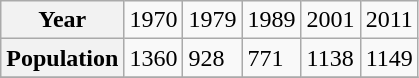<table class="wikitable">
<tr>
<th>Year</th>
<td>1970</td>
<td>1979</td>
<td>1989</td>
<td>2001</td>
<td>2011</td>
</tr>
<tr>
<th>Population</th>
<td>1360</td>
<td>928</td>
<td>771</td>
<td>1138</td>
<td>1149</td>
</tr>
<tr>
</tr>
</table>
